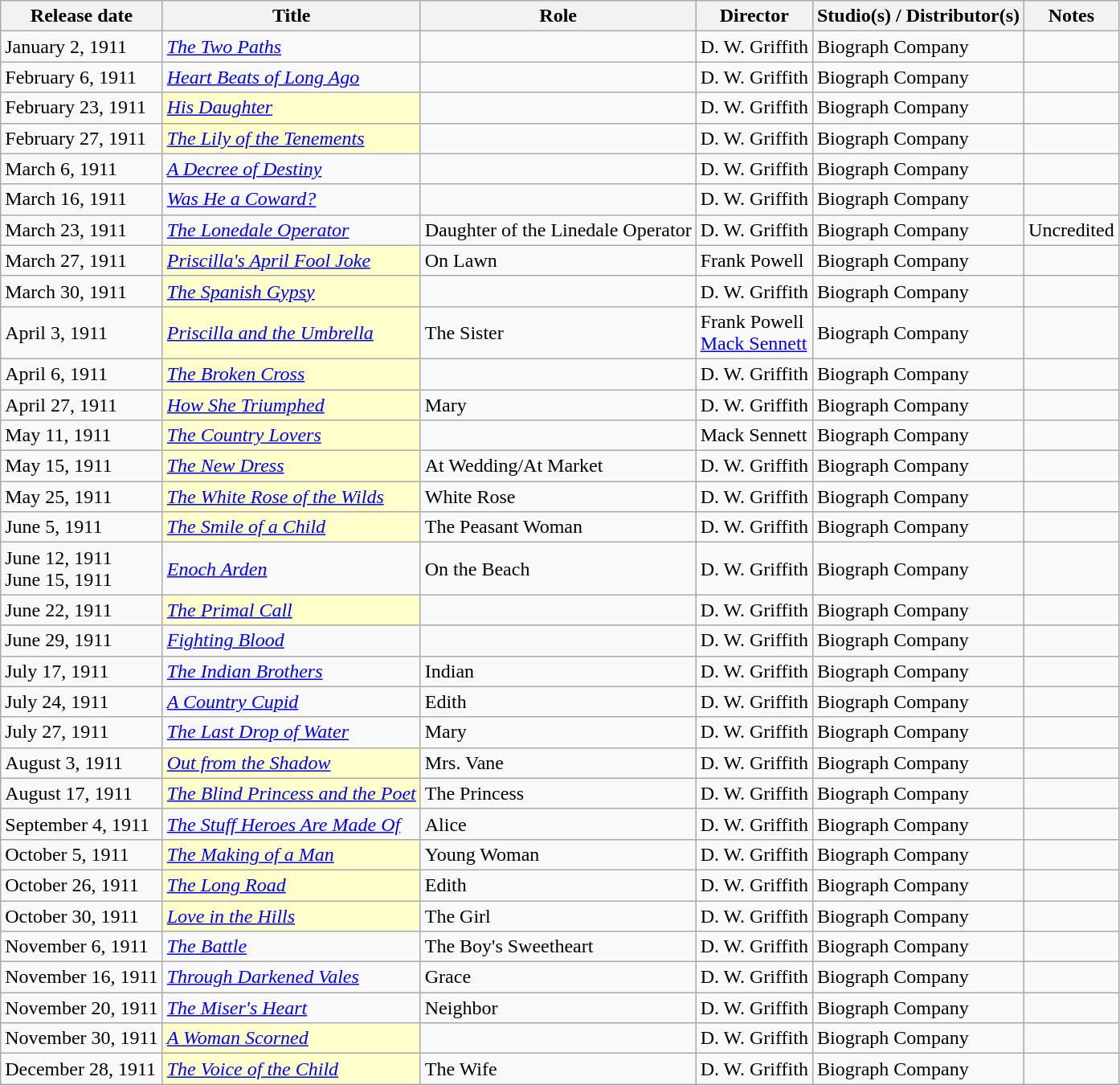<table class="wikitable plainrowheaders sortable">
<tr>
<th scope="col">Release date</th>
<th scope="col">Title</th>
<th scope="col">Role</th>
<th scope="col">Director</th>
<th scope="col">Studio(s) / Distributor(s)</th>
<th scope="col" class="unsortable">Notes</th>
</tr>
<tr>
<td>January 2, 1911</td>
<td><em><a href='#'>The Two Paths</a></em></td>
<td></td>
<td>D. W. Griffith</td>
<td>Biograph Company</td>
<td></td>
</tr>
<tr>
<td>February 6, 1911</td>
<td><em><a href='#'>Heart Beats of Long Ago</a></em></td>
<td></td>
<td>D. W. Griffith</td>
<td>Biograph Company</td>
<td></td>
</tr>
<tr>
<td>February 23, 1911</td>
<td style="background:#ffc;"><em><a href='#'>His Daughter</a></em> </td>
<td></td>
<td>D. W. Griffith</td>
<td>Biograph Company</td>
<td></td>
</tr>
<tr>
<td>February 27, 1911</td>
<td style="background:#ffc;"><em><a href='#'>The Lily of the Tenements</a></em> </td>
<td></td>
<td>D. W. Griffith</td>
<td>Biograph Company</td>
<td></td>
</tr>
<tr>
<td>March 6, 1911</td>
<td><em><a href='#'>A Decree of Destiny</a></em></td>
<td></td>
<td>D. W. Griffith</td>
<td>Biograph Company</td>
<td></td>
</tr>
<tr>
<td>March 16, 1911</td>
<td><em><a href='#'>Was He a Coward?</a></em></td>
<td></td>
<td>D. W. Griffith</td>
<td>Biograph Company</td>
<td></td>
</tr>
<tr>
<td>March 23, 1911</td>
<td><em><a href='#'>The Lonedale Operator</a></em></td>
<td>Daughter of the Linedale Operator</td>
<td>D. W. Griffith</td>
<td>Biograph Company</td>
<td>Uncredited</td>
</tr>
<tr>
<td>March 27, 1911</td>
<td style="background:#ffc;"><em><a href='#'>Priscilla's April Fool Joke</a></em> </td>
<td>On Lawn</td>
<td>Frank Powell</td>
<td>Biograph Company</td>
<td></td>
</tr>
<tr>
<td>March 30, 1911</td>
<td style="background:#ffc;"><em><a href='#'>The Spanish Gypsy</a></em> </td>
<td></td>
<td>D. W. Griffith</td>
<td>Biograph Company</td>
<td></td>
</tr>
<tr>
<td>April 3, 1911</td>
<td style="background:#ffc;"><em><a href='#'>Priscilla and the Umbrella</a></em> </td>
<td>The Sister</td>
<td>Frank Powell <br> <a href='#'>Mack Sennett</a></td>
<td>Biograph Company</td>
<td></td>
</tr>
<tr>
<td>April 6, 1911</td>
<td style="background:#ffc;"><em><a href='#'>The Broken Cross</a></em> </td>
<td></td>
<td>D. W. Griffith</td>
<td>Biograph Company</td>
<td></td>
</tr>
<tr>
<td>April 27, 1911</td>
<td style="background:#ffc;"><em><a href='#'>How She Triumphed</a></em> </td>
<td>Mary</td>
<td>D. W. Griffith</td>
<td>Biograph Company</td>
<td></td>
</tr>
<tr>
<td>May 11, 1911</td>
<td style="background:#ffc;"><em><a href='#'>The Country Lovers</a></em> </td>
<td></td>
<td>Mack Sennett</td>
<td>Biograph Company</td>
<td></td>
</tr>
<tr>
<td>May 15, 1911</td>
<td style="background:#ffc;"><em><a href='#'>The New Dress</a></em> </td>
<td>At Wedding/At Market</td>
<td>D. W. Griffith</td>
<td>Biograph Company</td>
<td></td>
</tr>
<tr>
<td>May 25, 1911</td>
<td style="background:#ffc;"><em><a href='#'>The White Rose of the Wilds</a></em> </td>
<td>White Rose</td>
<td>D. W. Griffith</td>
<td>Biograph Company</td>
<td></td>
</tr>
<tr>
<td>June 5, 1911</td>
<td style="background:#ffc;"><em><a href='#'>The Smile of a Child</a></em> </td>
<td>The Peasant Woman</td>
<td>D. W. Griffith</td>
<td>Biograph Company</td>
<td></td>
</tr>
<tr>
<td>June 12, 1911<br> June 15, 1911</td>
<td><em><a href='#'> Enoch Arden</a></em></td>
<td>On the Beach</td>
<td>D. W. Griffith</td>
<td>Biograph Company</td>
<td></td>
</tr>
<tr>
<td>June 22, 1911</td>
<td style="background:#ffc;"><em><a href='#'>The Primal Call</a></em> </td>
<td></td>
<td>D. W. Griffith</td>
<td>Biograph Company</td>
<td></td>
</tr>
<tr>
<td>June 29, 1911</td>
<td><em><a href='#'> Fighting Blood</a></em></td>
<td></td>
<td>D. W. Griffith</td>
<td>Biograph Company</td>
<td></td>
</tr>
<tr>
<td>July 17, 1911</td>
<td><em><a href='#'>The Indian Brothers</a></em></td>
<td>Indian</td>
<td>D. W. Griffith</td>
<td>Biograph Company</td>
<td></td>
</tr>
<tr>
<td>July 24, 1911</td>
<td><em><a href='#'>A Country Cupid</a></em></td>
<td>Edith</td>
<td>D. W. Griffith</td>
<td>Biograph Company</td>
<td></td>
</tr>
<tr>
<td>July 27, 1911</td>
<td><em><a href='#'>The Last Drop of Water</a></em></td>
<td>Mary</td>
<td>D. W. Griffith</td>
<td>Biograph Company</td>
<td></td>
</tr>
<tr>
<td>August 3, 1911</td>
<td style="background:#ffc;"><em><a href='#'>Out from the Shadow</a></em> </td>
<td>Mrs. Vane</td>
<td>D. W. Griffith</td>
<td>Biograph Company</td>
<td></td>
</tr>
<tr>
<td>August 17, 1911</td>
<td style="background:#ffc;"><em><a href='#'>The Blind Princess and the Poet</a></em> </td>
<td>The Princess</td>
<td>D. W. Griffith</td>
<td>Biograph Company</td>
<td></td>
</tr>
<tr>
<td>September 4, 1911</td>
<td><em><a href='#'>The Stuff Heroes Are Made Of</a></em></td>
<td>Alice</td>
<td>D. W. Griffith</td>
<td>Biograph Company</td>
<td></td>
</tr>
<tr>
<td>October 5, 1911</td>
<td style="background:#ffc;"><em><a href='#'>The Making of a Man</a></em> </td>
<td>Young Woman</td>
<td>D. W. Griffith</td>
<td>Biograph Company</td>
<td></td>
</tr>
<tr>
<td>October 26, 1911</td>
<td style="background:#ffc;"><em><a href='#'>The Long Road</a></em> </td>
<td>Edith</td>
<td>D. W. Griffith</td>
<td>Biograph Company</td>
<td></td>
</tr>
<tr>
<td>October 30, 1911</td>
<td style="background:#ffc;"><em><a href='#'>Love in the Hills</a></em> </td>
<td>The Girl</td>
<td>D. W. Griffith</td>
<td>Biograph Company</td>
<td></td>
</tr>
<tr>
<td>November 6, 1911</td>
<td><em><a href='#'>The Battle</a></em></td>
<td>The Boy's Sweetheart</td>
<td>D. W. Griffith</td>
<td>Biograph Company</td>
<td></td>
</tr>
<tr>
<td>November 16, 1911</td>
<td><em><a href='#'>Through Darkened Vales</a></em></td>
<td>Grace</td>
<td>D. W. Griffith</td>
<td>Biograph Company</td>
<td></td>
</tr>
<tr>
<td>November 20, 1911</td>
<td><em><a href='#'>The Miser's Heart</a></em></td>
<td>Neighbor</td>
<td>D. W. Griffith</td>
<td>Biograph Company</td>
<td></td>
</tr>
<tr>
<td>November 30, 1911</td>
<td style="background:#ffc;"><em><a href='#'> A Woman Scorned</a></em> </td>
<td></td>
<td>D. W. Griffith</td>
<td>Biograph Company</td>
<td></td>
</tr>
<tr>
<td>December 28, 1911</td>
<td style="background:#ffc;"><em><a href='#'>The Voice of the Child</a></em> </td>
<td>The Wife</td>
<td>D. W. Griffith</td>
<td>Biograph Company</td>
<td></td>
</tr>
</table>
